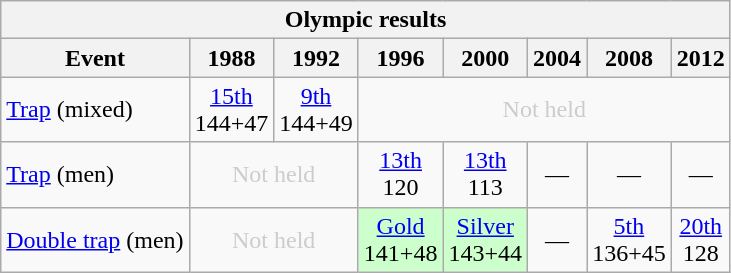<table class="wikitable" style="text-align: center">
<tr>
<th colspan=8>Olympic results</th>
</tr>
<tr>
<th>Event</th>
<th>1988</th>
<th>1992</th>
<th>1996</th>
<th>2000</th>
<th>2004</th>
<th>2008</th>
<th>2012</th>
</tr>
<tr>
<td align=left><a href='#'>Trap</a> (mixed)</td>
<td><a href='#'>15th</a><br>144+47</td>
<td><a href='#'>9th</a><br>144+49</td>
<td colspan=5 style="color: #cccccc">Not held</td>
</tr>
<tr>
<td align=left><a href='#'>Trap</a> (men)</td>
<td colspan=2 style="color: #cccccc">Not held</td>
<td><a href='#'>13th</a><br>120</td>
<td><a href='#'>13th</a><br>113</td>
<td>—</td>
<td>—</td>
<td>—</td>
</tr>
<tr>
<td align=left><a href='#'>Double trap</a> (men)</td>
<td colspan=2 style="color: #cccccc">Not held</td>
<td style="background: #ccffcc"> <a href='#'>Gold</a><br>141+48</td>
<td style="background: #ccffcc"> <a href='#'>Silver</a><br>143+44</td>
<td>—</td>
<td><a href='#'>5th</a><br>136+45</td>
<td><a href='#'>20th</a><br>128</td>
</tr>
</table>
